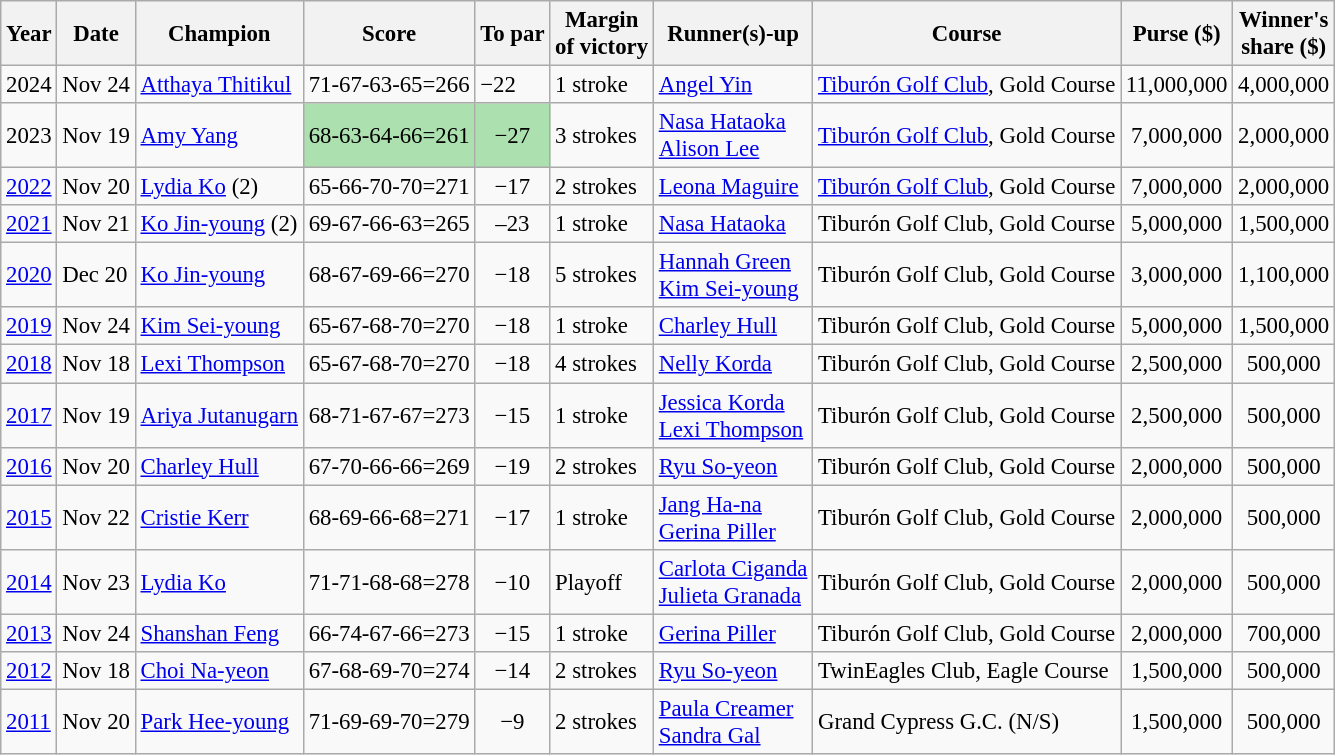<table class="wikitable" style="font-size:95%">
<tr>
<th>Year</th>
<th>Date</th>
<th>Champion</th>
<th>Score</th>
<th>To par</th>
<th>Margin<br>of victory</th>
<th>Runner(s)-up</th>
<th>Course</th>
<th>Purse ($)</th>
<th>Winner's<br>share ($)</th>
</tr>
<tr>
<td>2024</td>
<td>Nov 24</td>
<td> <a href='#'>Atthaya Thitikul</a></td>
<td align=right>71-67-63-65=266</td>
<td salign=center>−22</td>
<td>1 stroke</td>
<td> <a href='#'>Angel Yin</a></td>
<td><a href='#'>Tiburón Golf Club</a>, Gold Course</td>
<td align=center>11,000,000</td>
<td align=center>4,000,000</td>
</tr>
<tr>
<td>2023</td>
<td>Nov 19</td>
<td> <a href='#'>Amy Yang</a></td>
<td style="text-align: right; background: #ACE1AF">68-63-64-66=261</td>
<td style="text-align: center; background: #ACE1AF">−27</td>
<td>3 strokes</td>
<td> <a href='#'>Nasa Hataoka</a> <br>  <a href='#'>Alison Lee</a></td>
<td><a href='#'>Tiburón Golf Club</a>, Gold Course</td>
<td align=center>7,000,000</td>
<td align=center>2,000,000</td>
</tr>
<tr>
<td><a href='#'>2022</a></td>
<td>Nov 20</td>
<td> <a href='#'>Lydia Ko</a> (2)</td>
<td align=right>65-66-70-70=271</td>
<td align=center>−17</td>
<td>2 strokes</td>
<td> <a href='#'>Leona Maguire</a></td>
<td><a href='#'>Tiburón Golf Club</a>, Gold Course</td>
<td align=center>7,000,000</td>
<td align=center>2,000,000</td>
</tr>
<tr>
<td><a href='#'>2021</a></td>
<td>Nov 21</td>
<td> <a href='#'>Ko Jin-young</a> (2)</td>
<td align=right>69-67-66-63=265</td>
<td align=center>–23</td>
<td>1 stroke</td>
<td> <a href='#'>Nasa Hataoka</a></td>
<td>Tiburón Golf Club, Gold Course</td>
<td align=center>5,000,000</td>
<td align=center>1,500,000</td>
</tr>
<tr>
<td><a href='#'>2020</a></td>
<td>Dec 20</td>
<td> <a href='#'>Ko Jin-young</a></td>
<td align=right>68-67-69-66=270</td>
<td align=center>−18</td>
<td>5 strokes</td>
<td> <a href='#'>Hannah Green</a><br> <a href='#'>Kim Sei-young</a></td>
<td>Tiburón Golf Club, Gold Course</td>
<td align=center>3,000,000</td>
<td align=center>1,100,000</td>
</tr>
<tr>
<td><a href='#'>2019</a></td>
<td>Nov 24</td>
<td> <a href='#'>Kim Sei-young</a></td>
<td align=right>65-67-68-70=270</td>
<td align=center>−18</td>
<td>1 stroke</td>
<td> <a href='#'>Charley Hull</a></td>
<td>Tiburón Golf Club, Gold Course</td>
<td align=center>5,000,000</td>
<td align=center>1,500,000</td>
</tr>
<tr>
<td><a href='#'>2018</a></td>
<td>Nov 18</td>
<td> <a href='#'>Lexi Thompson</a></td>
<td align=right>65-67-68-70=270</td>
<td align=center>−18</td>
<td>4 strokes</td>
<td> <a href='#'>Nelly Korda</a></td>
<td>Tiburón Golf Club, Gold Course</td>
<td align=center>2,500,000</td>
<td align=center>500,000</td>
</tr>
<tr>
<td><a href='#'>2017</a></td>
<td>Nov 19</td>
<td> <a href='#'>Ariya Jutanugarn</a></td>
<td align=right>68-71-67-67=273</td>
<td align=center>−15</td>
<td>1 stroke</td>
<td> <a href='#'>Jessica Korda</a> <br> <a href='#'>Lexi Thompson</a></td>
<td>Tiburón Golf Club, Gold Course</td>
<td align=center>2,500,000</td>
<td align=center>500,000</td>
</tr>
<tr>
<td><a href='#'>2016</a></td>
<td>Nov 20</td>
<td> <a href='#'>Charley Hull</a></td>
<td align=right>67-70-66-66=269</td>
<td align=center>−19</td>
<td>2 strokes</td>
<td> <a href='#'>Ryu So-yeon</a></td>
<td>Tiburón Golf Club, Gold Course</td>
<td align=center>2,000,000</td>
<td align=center>500,000</td>
</tr>
<tr>
<td><a href='#'>2015</a></td>
<td>Nov 22</td>
<td> <a href='#'>Cristie Kerr</a></td>
<td align=right>68-69-66-68=271</td>
<td align=center>−17</td>
<td>1 stroke</td>
<td> <a href='#'>Jang Ha-na</a><br> <a href='#'>Gerina Piller</a></td>
<td>Tiburón Golf Club, Gold Course</td>
<td align=center>2,000,000</td>
<td align=center>500,000</td>
</tr>
<tr>
<td><a href='#'>2014</a></td>
<td>Nov 23</td>
<td> <a href='#'>Lydia Ko</a></td>
<td align=right>71-71-68-68=278</td>
<td align=center>−10</td>
<td>Playoff</td>
<td> <a href='#'>Carlota Ciganda</a><br> <a href='#'>Julieta Granada</a></td>
<td>Tiburón Golf Club, Gold Course</td>
<td align=center>2,000,000</td>
<td align=center>500,000</td>
</tr>
<tr>
<td><a href='#'>2013</a></td>
<td>Nov 24</td>
<td> <a href='#'>Shanshan Feng</a></td>
<td align=right>66-74-67-66=273</td>
<td align=center>−15</td>
<td>1 stroke</td>
<td> <a href='#'>Gerina Piller</a></td>
<td>Tiburón Golf Club, Gold Course</td>
<td align=center>2,000,000</td>
<td align=center>700,000</td>
</tr>
<tr>
<td><a href='#'>2012</a></td>
<td>Nov 18</td>
<td> <a href='#'>Choi Na-yeon</a></td>
<td align=right>67-68-69-70=274</td>
<td align=center>−14</td>
<td>2 strokes</td>
<td> <a href='#'>Ryu So-yeon</a></td>
<td>TwinEagles Club, Eagle Course</td>
<td align=center>1,500,000</td>
<td align=center>500,000</td>
</tr>
<tr>
<td><a href='#'>2011</a></td>
<td>Nov 20</td>
<td> <a href='#'>Park Hee-young</a></td>
<td align=right>71-69-69-70=279</td>
<td align=center>−9</td>
<td>2 strokes</td>
<td> <a href='#'>Paula Creamer</a><br> <a href='#'>Sandra Gal</a></td>
<td>Grand Cypress G.C. (N/S)</td>
<td align=center>1,500,000</td>
<td align=center>500,000</td>
</tr>
</table>
